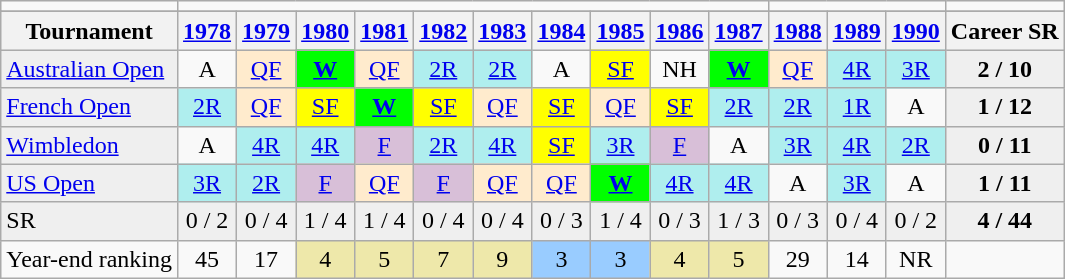<table class="wikitable">
<tr>
<td></td>
<td colspan="10"></td>
<td colspan="3"></td>
<td></td>
</tr>
<tr>
</tr>
<tr bgcolor="#efefef">
<th>Tournament</th>
<th><a href='#'>1978</a></th>
<th><a href='#'>1979</a></th>
<th><a href='#'>1980</a></th>
<th><a href='#'>1981</a></th>
<th><a href='#'>1982</a></th>
<th><a href='#'>1983</a></th>
<th><a href='#'>1984</a></th>
<th><a href='#'>1985</a></th>
<th><a href='#'>1986</a></th>
<th><a href='#'>1987</a></th>
<th><a href='#'>1988</a></th>
<th><a href='#'>1989</a></th>
<th><a href='#'>1990</a></th>
<th>Career SR</th>
</tr>
<tr>
<td style="background:#EFEFEF;"><a href='#'>Australian Open</a></td>
<td align="center">A</td>
<td align="center" style="background:#ffebcd;"><a href='#'>QF</a></td>
<td align="center" style="background:#00ff00;"><strong><a href='#'>W</a></strong></td>
<td align="center" style="background:#ffebcd;"><a href='#'>QF</a></td>
<td align="center" style="background:#afeeee;"><a href='#'>2R</a></td>
<td align="center" style="background:#afeeee;"><a href='#'>2R</a></td>
<td align="center">A</td>
<td align="center" style="background:yellow;"><a href='#'>SF</a></td>
<td align="center">NH</td>
<td align="center" style="background:#00ff00;"><strong><a href='#'>W</a></strong></td>
<td align="center" style="background:#ffebcd;"><a href='#'>QF</a></td>
<td align="center" style="background:#afeeee;"><a href='#'>4R</a></td>
<td align="center" style="background:#afeeee;"><a href='#'>3R</a></td>
<td align="center" style="background:#EFEFEF;"><strong>2 / 10</strong></td>
</tr>
<tr>
<td style="background:#EFEFEF;"><a href='#'>French Open</a></td>
<td align="center" style="background:#afeeee;"><a href='#'>2R</a></td>
<td align="center" style="background:#ffebcd;"><a href='#'>QF</a></td>
<td align="center" style="background:yellow;"><a href='#'>SF</a></td>
<td align="center" style="background:#00ff00;"><strong><a href='#'>W</a></strong></td>
<td align="center" style="background:yellow;"><a href='#'>SF</a></td>
<td align="center" style="background:#ffebcd;"><a href='#'>QF</a></td>
<td align="center" style="background:yellow;"><a href='#'>SF</a></td>
<td align="center" style="background:#ffebcd;"><a href='#'>QF</a></td>
<td align="center" style="background:yellow;"><a href='#'>SF</a></td>
<td align="center" style="background:#afeeee;"><a href='#'>2R</a></td>
<td align="center" style="background:#afeeee;"><a href='#'>2R</a></td>
<td align="center" style="background:#afeeee;"><a href='#'>1R</a></td>
<td align="center">A</td>
<td align="center" style="background:#EFEFEF;"><strong>1 / 12</strong></td>
</tr>
<tr>
<td style="background:#EFEFEF;"><a href='#'>Wimbledon</a></td>
<td align="center">A</td>
<td align="center" style="background:#afeeee;"><a href='#'>4R</a></td>
<td align="center" style="background:#afeeee;"><a href='#'>4R</a></td>
<td align="center" style="background:#D8BFD8;"><a href='#'>F</a></td>
<td align="center" style="background:#afeeee;"><a href='#'>2R</a></td>
<td align="center" style="background:#afeeee;"><a href='#'>4R</a></td>
<td align="center" style="background:yellow;"><a href='#'>SF</a></td>
<td align="center" style="background:#afeeee;"><a href='#'>3R</a></td>
<td align="center" style="background:#D8BFD8;"><a href='#'>F</a></td>
<td align="center">A</td>
<td align="center" style="background:#afeeee;"><a href='#'>3R</a></td>
<td align="center" style="background:#afeeee;"><a href='#'>4R</a></td>
<td align="center" style="background:#afeeee;"><a href='#'>2R</a></td>
<td align="center" style="background:#EFEFEF;"><strong>0 / 11</strong></td>
</tr>
<tr>
<td style="background:#EFEFEF;"><a href='#'>US Open</a></td>
<td align="center" style="background:#afeeee;"><a href='#'>3R</a></td>
<td align="center" style="background:#afeeee;"><a href='#'>2R</a></td>
<td align="center" style="background:#D8BFD8;"><a href='#'>F</a></td>
<td align="center" style="background:#ffebcd;"><a href='#'>QF</a></td>
<td align="center" style="background:#D8BFD8;"><a href='#'>F</a></td>
<td align="center" style="background:#ffebcd;"><a href='#'>QF</a></td>
<td align="center" style="background:#ffebcd;"><a href='#'>QF</a></td>
<td align="center" style="background:#00ff00;"><strong><a href='#'>W</a></strong></td>
<td align="center" style="background:#afeeee;"><a href='#'>4R</a></td>
<td align="center" style="background:#afeeee;"><a href='#'>4R</a></td>
<td align="center">A</td>
<td align="center" style="background:#afeeee;"><a href='#'>3R</a></td>
<td align="center">A</td>
<td align="center" style="background:#EFEFEF;"><strong>1 / 11</strong></td>
</tr>
<tr>
<td style="background:#EFEFEF;">SR</td>
<td align="center" style="background:#EFEFEF;">0 / 2</td>
<td align="center" style="background:#EFEFEF;">0 / 4</td>
<td align="center" style="background:#EFEFEF;">1 / 4</td>
<td align="center" style="background:#EFEFEF;">1 / 4</td>
<td align="center" style="background:#EFEFEF;">0 / 4</td>
<td align="center" style="background:#EFEFEF;">0 / 4</td>
<td align="center" style="background:#EFEFEF;">0 / 3</td>
<td align="center" style="background:#EFEFEF;">1 / 4</td>
<td align="center" style="background:#EFEFEF;">0 / 3</td>
<td align="center" style="background:#EFEFEF;">1 / 3</td>
<td align="center" style="background:#EFEFEF;">0 / 3</td>
<td align="center" style="background:#EFEFEF;">0 / 4</td>
<td align="center" style="background:#EFEFEF;">0 / 2</td>
<td align="center" style="background:#EFEFEF;"><strong>4 / 44</strong></td>
</tr>
<tr>
<td align=left>Year-end ranking</td>
<td align="center">45</td>
<td align="center">17</td>
<td align="center" bgcolor=EEE8AA>4</td>
<td align="center" bgcolor=EEE8AA>5</td>
<td align="center" bgcolor=EEE8AA>7</td>
<td align="center" bgcolor=EEE8AA>9</td>
<td align="center" bgcolor=99ccff>3</td>
<td align="center" bgcolor=99ccff>3</td>
<td align="center" bgcolor=EEE8AA>4</td>
<td align="center" bgcolor=EEE8AA>5</td>
<td align="center">29</td>
<td align="center">14</td>
<td align="center">NR</td>
</tr>
</table>
